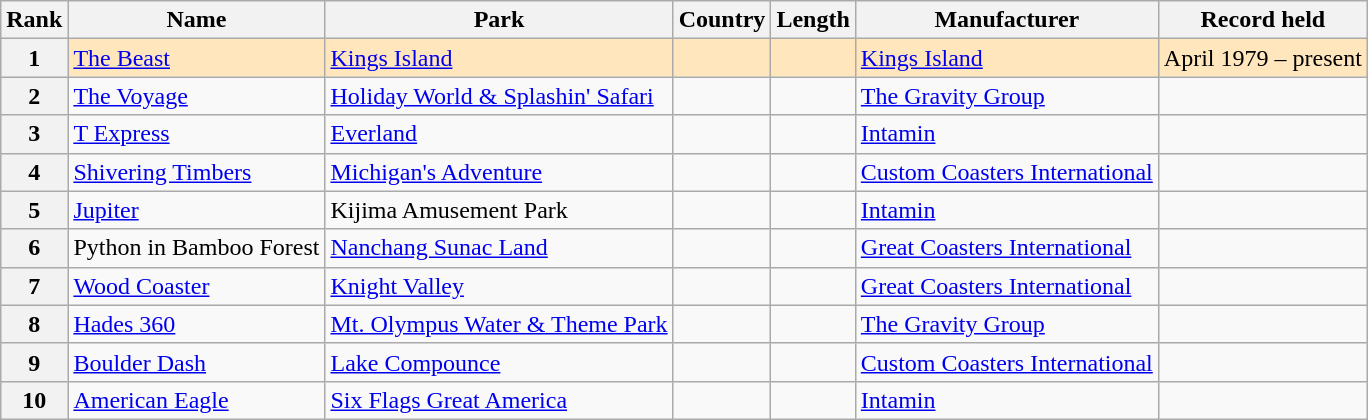<table class="wikitable sortable plainrowheaders">
<tr>
<th data-sort-type="number" scope="col">Rank</th>
<th scope="col">Name</th>
<th scope="col">Park</th>
<th scope="col">Country</th>
<th scope="col">Length</th>
<th scope="col">Manufacturer</th>
<th scope="col">Record held</th>
</tr>
<tr style="background-color: #FFE6BD">
<th>1</th>
<td><a href='#'>The Beast</a></td>
<td><a href='#'>Kings Island</a></td>
<td></td>
<td></td>
<td><a href='#'>Kings Island</a></td>
<td data-sort-value="1979-04">April 1979 – present</td>
</tr>
<tr>
<th>2</th>
<td><a href='#'>The Voyage</a></td>
<td><a href='#'>Holiday World & Splashin' Safari</a></td>
<td></td>
<td></td>
<td><a href='#'>The Gravity Group</a></td>
<td></td>
</tr>
<tr>
<th>3</th>
<td><a href='#'>T Express</a></td>
<td><a href='#'>Everland</a></td>
<td></td>
<td></td>
<td><a href='#'>Intamin</a></td>
<td></td>
</tr>
<tr>
<th>4</th>
<td><a href='#'>Shivering Timbers</a></td>
<td><a href='#'>Michigan's Adventure</a></td>
<td></td>
<td></td>
<td><a href='#'>Custom Coasters International</a></td>
<td></td>
</tr>
<tr>
<th>5</th>
<td><a href='#'>Jupiter</a></td>
<td>Kijima Amusement Park</td>
<td></td>
<td></td>
<td><a href='#'>Intamin</a></td>
<td></td>
</tr>
<tr>
<th>6</th>
<td>Python in Bamboo Forest</td>
<td><a href='#'>Nanchang Sunac Land</a></td>
<td></td>
<td></td>
<td><a href='#'>Great Coasters International</a></td>
<td></td>
</tr>
<tr>
<th>7</th>
<td><a href='#'>Wood Coaster</a></td>
<td><a href='#'>Knight Valley</a></td>
<td></td>
<td></td>
<td><a href='#'>Great Coasters International</a></td>
<td></td>
</tr>
<tr>
<th>8</th>
<td><a href='#'>Hades 360</a></td>
<td><a href='#'>Mt. Olympus Water & Theme Park</a></td>
<td></td>
<td></td>
<td><a href='#'>The Gravity Group</a></td>
<td></td>
</tr>
<tr>
<th>9</th>
<td><a href='#'>Boulder Dash</a></td>
<td><a href='#'>Lake Compounce</a></td>
<td></td>
<td></td>
<td><a href='#'>Custom Coasters International</a></td>
<td></td>
</tr>
<tr>
<th>10</th>
<td><a href='#'>American Eagle</a></td>
<td><a href='#'>Six Flags Great America</a></td>
<td></td>
<td></td>
<td><a href='#'>Intamin</a></td>
<td></td>
</tr>
</table>
